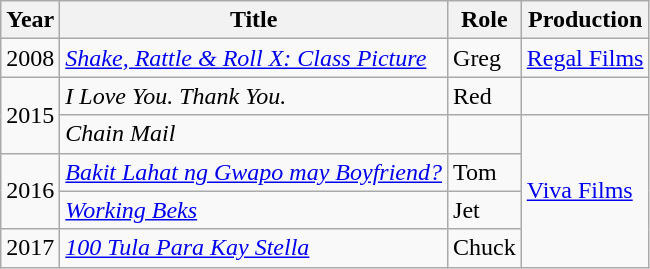<table class="wikitable sortable">
<tr>
<th>Year</th>
<th>Title</th>
<th>Role</th>
<th>Production</th>
</tr>
<tr>
<td>2008</td>
<td><em><a href='#'>Shake, Rattle & Roll X: Class Picture</a></em></td>
<td>Greg</td>
<td><a href='#'>Regal Films</a></td>
</tr>
<tr>
<td rowspan="2">2015</td>
<td><em>I Love You. Thank You.</em></td>
<td>Red</td>
<td></td>
</tr>
<tr>
<td><em>Chain Mail</em></td>
<td></td>
<td rowspan="4"><a href='#'>Viva Films</a></td>
</tr>
<tr>
<td rowspan="2">2016</td>
<td><em><a href='#'>Bakit Lahat ng Gwapo may Boyfriend?</a></em></td>
<td>Tom</td>
</tr>
<tr>
<td><em><a href='#'>Working Beks</a></em></td>
<td>Jet</td>
</tr>
<tr>
<td>2017</td>
<td><em><a href='#'>100 Tula Para Kay Stella</a></em></td>
<td>Chuck</td>
</tr>
</table>
